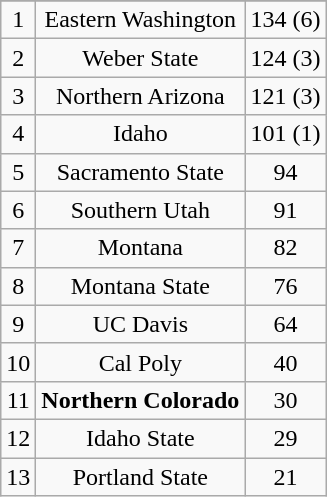<table class="wikitable" style="display: inline-table;">
<tr align="center">
</tr>
<tr align="center">
<td>1</td>
<td>Eastern Washington</td>
<td>134 (6)</td>
</tr>
<tr align="center">
<td>2</td>
<td>Weber State</td>
<td>124 (3)</td>
</tr>
<tr align="center">
<td>3</td>
<td>Northern Arizona</td>
<td>121 (3)</td>
</tr>
<tr align="center">
<td>4</td>
<td>Idaho</td>
<td>101 (1)</td>
</tr>
<tr align="center">
<td>5</td>
<td>Sacramento State</td>
<td>94</td>
</tr>
<tr align="center">
<td>6</td>
<td>Southern Utah</td>
<td>91</td>
</tr>
<tr align="center">
<td>7</td>
<td>Montana</td>
<td>82</td>
</tr>
<tr align="center">
<td>8</td>
<td>Montana State</td>
<td>76</td>
</tr>
<tr align="center">
<td>9</td>
<td>UC Davis</td>
<td>64</td>
</tr>
<tr align="center">
<td>10</td>
<td>Cal Poly</td>
<td>40</td>
</tr>
<tr align="center">
<td>11</td>
<td><strong>Northern Colorado</strong></td>
<td>30</td>
</tr>
<tr align="center">
<td>12</td>
<td>Idaho State</td>
<td>29</td>
</tr>
<tr align="center">
<td>13</td>
<td>Portland State</td>
<td>21</td>
</tr>
</table>
